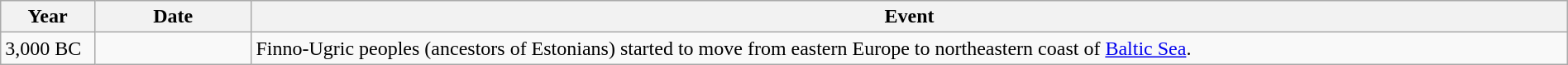<table class="wikitable" width="100%">
<tr>
<th style="width:6%">Year</th>
<th style="width:10%">Date</th>
<th>Event</th>
</tr>
<tr>
<td>3,000 BC</td>
<td></td>
<td>Finno-Ugric peoples (ancestors of Estonians) started to move from eastern Europe to northeastern coast of <a href='#'>Baltic Sea</a>.</td>
</tr>
</table>
